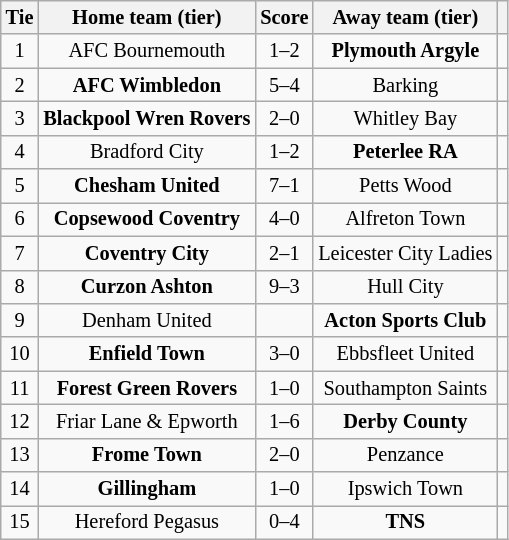<table class="wikitable" style="text-align:center; font-size:85%">
<tr>
<th>Tie</th>
<th>Home team (tier)</th>
<th>Score</th>
<th>Away team (tier)</th>
<th></th>
</tr>
<tr>
<td align="center">1</td>
<td>AFC Bournemouth</td>
<td align="center">1–2</td>
<td><strong>Plymouth Argyle</strong></td>
<td></td>
</tr>
<tr>
<td align="center">2</td>
<td><strong>AFC Wimbledon</strong></td>
<td align="center">5–4</td>
<td>Barking</td>
<td></td>
</tr>
<tr>
<td align="center">3</td>
<td><strong>Blackpool Wren Rovers</strong></td>
<td align="center">2–0</td>
<td>Whitley Bay</td>
<td></td>
</tr>
<tr>
<td align="center">4</td>
<td>Bradford City</td>
<td align="center">1–2</td>
<td><strong>Peterlee RA</strong></td>
<td></td>
</tr>
<tr>
<td align="center">5</td>
<td><strong>Chesham United</strong></td>
<td align="center">7–1</td>
<td>Petts Wood</td>
<td></td>
</tr>
<tr>
<td align="center">6</td>
<td><strong>Copsewood Coventry</strong></td>
<td align="center">4–0</td>
<td>Alfreton Town</td>
<td></td>
</tr>
<tr>
<td align="center">7</td>
<td><strong>Coventry City</strong></td>
<td align="center">2–1</td>
<td>Leicester City Ladies</td>
<td></td>
</tr>
<tr>
<td align="center">8</td>
<td><strong>Curzon Ashton</strong></td>
<td align="center">9–3</td>
<td>Hull City</td>
<td></td>
</tr>
<tr>
<td align="center">9</td>
<td>Denham United</td>
<td align="center"></td>
<td><strong>Acton Sports Club</strong></td>
<td></td>
</tr>
<tr>
<td align="center">10</td>
<td><strong>Enfield Town</strong></td>
<td align="center">3–0</td>
<td>Ebbsfleet United</td>
<td></td>
</tr>
<tr>
<td align="center">11</td>
<td><strong>Forest Green Rovers</strong></td>
<td align="center">1–0</td>
<td>Southampton Saints</td>
<td></td>
</tr>
<tr>
<td align="center">12</td>
<td>Friar Lane & Epworth</td>
<td align="center">1–6</td>
<td><strong>Derby County</strong></td>
<td></td>
</tr>
<tr>
<td align="center">13</td>
<td><strong>Frome Town</strong></td>
<td align="center">2–0</td>
<td>Penzance</td>
<td></td>
</tr>
<tr>
<td align="center">14</td>
<td><strong>Gillingham</strong></td>
<td align="center">1–0</td>
<td>Ipswich Town</td>
<td></td>
</tr>
<tr>
<td align="center">15</td>
<td>Hereford Pegasus</td>
<td align="center">0–4</td>
<td><strong>TNS</strong></td>
<td></td>
</tr>
</table>
